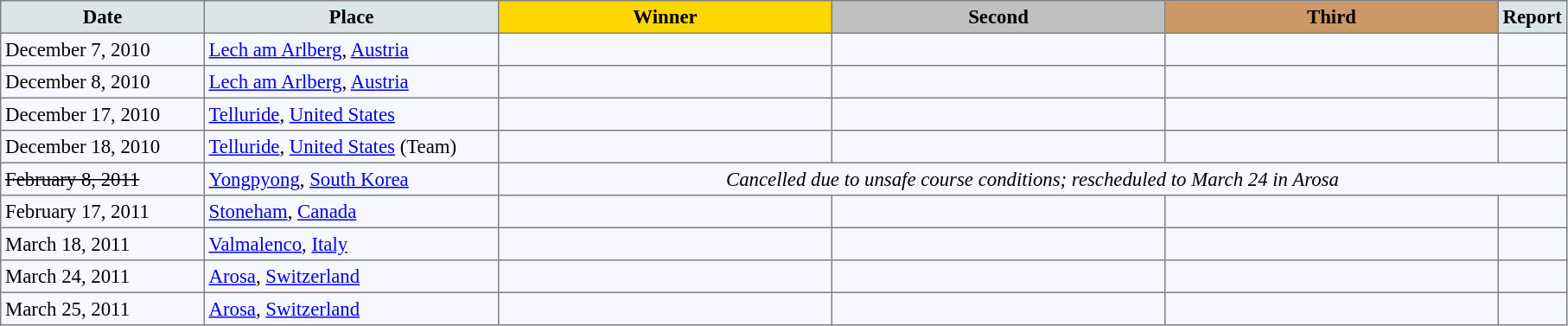<table bgcolor="#f7f8ff" cellpadding="3" cellspacing="0" border="1" style="font-size: 95%; border: gray solid 1px; border-collapse: collapse;">
<tr bgcolor="#CCCCCC">
<td align="center" bgcolor="#DCE5E5" width="150"><strong>Date</strong></td>
<td align="center" bgcolor="#DCE5E5" width="220"><strong>Place</strong></td>
<td align="center" bgcolor="gold" width="250"><strong>Winner</strong></td>
<td align="center" bgcolor="silver" width="250"><strong>Second</strong></td>
<td align="center" bgcolor="CC9966" width="250"><strong>Third</strong></td>
<td align="center" bgcolor="#DCE5E5"><strong>Report</strong></td>
</tr>
<tr align="left">
<td>December 7, 2010</td>
<td> <a href='#'>Lech am Arlberg</a>, <a href='#'>Austria</a></td>
<td></td>
<td></td>
<td></td>
<td></td>
</tr>
<tr align="left">
<td>December 8, 2010</td>
<td> <a href='#'>Lech am Arlberg</a>, <a href='#'>Austria</a></td>
<td></td>
<td></td>
<td></td>
<td></td>
</tr>
<tr align="left">
<td>December 17, 2010</td>
<td> <a href='#'>Telluride</a>, <a href='#'>United States</a></td>
<td></td>
<td></td>
<td></td>
<td></td>
</tr>
<tr align="left">
<td>December 18, 2010</td>
<td> <a href='#'>Telluride</a>, <a href='#'>United States</a> (Team)</td>
<td><br></td>
<td><br></td>
<td><br></td>
<td></td>
</tr>
<tr align="left">
<td><s>February 8, 2011</s></td>
<td> <a href='#'>Yongpyong</a>, <a href='#'>South Korea</a></td>
<td colspan="4" align="center"><em>Cancelled due to unsafe course conditions; rescheduled to March 24 in Arosa</em></td>
</tr>
<tr align="left">
<td>February 17, 2011</td>
<td> <a href='#'>Stoneham</a>, <a href='#'>Canada</a></td>
<td></td>
<td></td>
<td></td>
<td></td>
</tr>
<tr align="left">
<td>March 18, 2011</td>
<td> <a href='#'>Valmalenco</a>, <a href='#'>Italy</a></td>
<td></td>
<td></td>
<td></td>
<td></td>
</tr>
<tr align="left">
<td>March 24, 2011</td>
<td> <a href='#'>Arosa</a>, <a href='#'>Switzerland</a></td>
<td></td>
<td></td>
<td></td>
<td></td>
</tr>
<tr align="left">
<td>March 25, 2011</td>
<td> <a href='#'>Arosa</a>, <a href='#'>Switzerland</a></td>
<td></td>
<td></td>
<td></td>
<td></td>
</tr>
</table>
